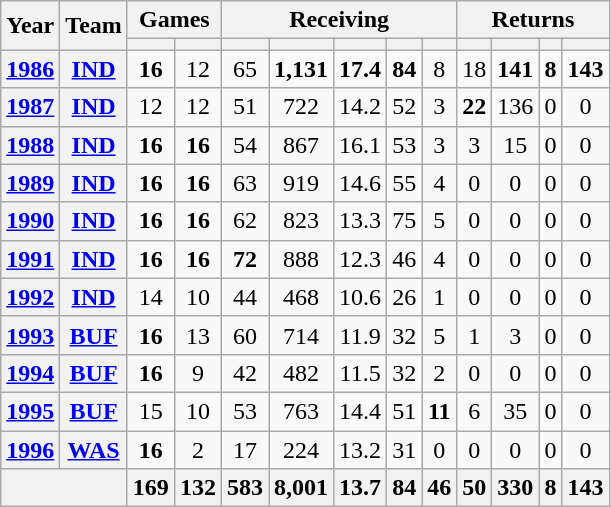<table class=wikitable style="text-align:center;">
<tr>
<th rowspan="2">Year</th>
<th rowspan="2">Team</th>
<th colspan="2">Games</th>
<th colspan="5">Receiving</th>
<th colspan="4">Returns</th>
</tr>
<tr>
<th></th>
<th></th>
<th></th>
<th></th>
<th></th>
<th></th>
<th></th>
<th></th>
<th></th>
<th></th>
<th></th>
</tr>
<tr>
<th><a href='#'>1986</a></th>
<th><a href='#'>IND</a></th>
<td><strong>16</strong></td>
<td>12</td>
<td>65</td>
<td><strong>1,131</strong></td>
<td><strong>17.4</strong></td>
<td><strong>84</strong></td>
<td>8</td>
<td>18</td>
<td><strong>141</strong></td>
<td><strong>8</strong></td>
<td><strong>143</strong></td>
</tr>
<tr>
<th><a href='#'>1987</a></th>
<th><a href='#'>IND</a></th>
<td>12</td>
<td>12</td>
<td>51</td>
<td>722</td>
<td>14.2</td>
<td>52</td>
<td>3</td>
<td><strong>22</strong></td>
<td>136</td>
<td>0</td>
<td>0</td>
</tr>
<tr>
<th><a href='#'>1988</a></th>
<th><a href='#'>IND</a></th>
<td><strong>16</strong></td>
<td><strong>16</strong></td>
<td>54</td>
<td>867</td>
<td>16.1</td>
<td>53</td>
<td>3</td>
<td>3</td>
<td>15</td>
<td>0</td>
<td>0</td>
</tr>
<tr>
<th><a href='#'>1989</a></th>
<th><a href='#'>IND</a></th>
<td><strong>16</strong></td>
<td><strong>16</strong></td>
<td>63</td>
<td>919</td>
<td>14.6</td>
<td>55</td>
<td>4</td>
<td>0</td>
<td>0</td>
<td>0</td>
<td>0</td>
</tr>
<tr>
<th><a href='#'>1990</a></th>
<th><a href='#'>IND</a></th>
<td><strong>16</strong></td>
<td><strong>16</strong></td>
<td>62</td>
<td>823</td>
<td>13.3</td>
<td>75</td>
<td>5</td>
<td>0</td>
<td>0</td>
<td>0</td>
<td>0</td>
</tr>
<tr>
<th><a href='#'>1991</a></th>
<th><a href='#'>IND</a></th>
<td><strong>16</strong></td>
<td><strong>16</strong></td>
<td><strong>72</strong></td>
<td>888</td>
<td>12.3</td>
<td>46</td>
<td>4</td>
<td>0</td>
<td>0</td>
<td>0</td>
<td>0</td>
</tr>
<tr>
<th><a href='#'>1992</a></th>
<th><a href='#'>IND</a></th>
<td>14</td>
<td>10</td>
<td>44</td>
<td>468</td>
<td>10.6</td>
<td>26</td>
<td>1</td>
<td>0</td>
<td>0</td>
<td>0</td>
<td>0</td>
</tr>
<tr>
<th><a href='#'>1993</a></th>
<th><a href='#'>BUF</a></th>
<td><strong>16</strong></td>
<td>13</td>
<td>60</td>
<td>714</td>
<td>11.9</td>
<td>32</td>
<td>5</td>
<td>1</td>
<td>3</td>
<td>0</td>
<td>0</td>
</tr>
<tr>
<th><a href='#'>1994</a></th>
<th><a href='#'>BUF</a></th>
<td><strong>16</strong></td>
<td>9</td>
<td>42</td>
<td>482</td>
<td>11.5</td>
<td>32</td>
<td>2</td>
<td>0</td>
<td>0</td>
<td>0</td>
<td>0</td>
</tr>
<tr>
<th><a href='#'>1995</a></th>
<th><a href='#'>BUF</a></th>
<td>15</td>
<td>10</td>
<td>53</td>
<td>763</td>
<td>14.4</td>
<td>51</td>
<td><strong>11</strong></td>
<td>6</td>
<td>35</td>
<td>0</td>
<td>0</td>
</tr>
<tr>
<th><a href='#'>1996</a></th>
<th><a href='#'>WAS</a></th>
<td><strong>16</strong></td>
<td>2</td>
<td>17</td>
<td>224</td>
<td>13.2</td>
<td>31</td>
<td>0</td>
<td>0</td>
<td>0</td>
<td>0</td>
<td>0</td>
</tr>
<tr>
<th colspan="2"></th>
<th>169</th>
<th>132</th>
<th>583</th>
<th>8,001</th>
<th>13.7</th>
<th>84</th>
<th>46</th>
<th>50</th>
<th>330</th>
<th>8</th>
<th>143</th>
</tr>
</table>
